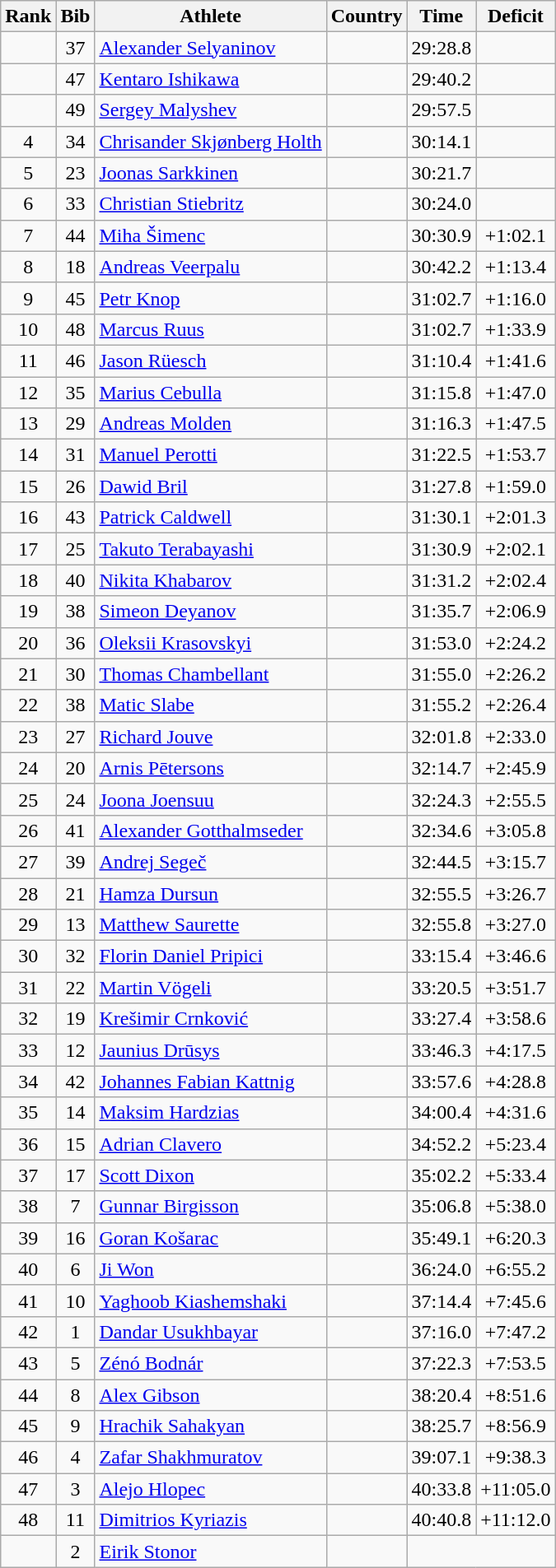<table class="wikitable sortable" style="text-align:center">
<tr>
<th>Rank</th>
<th>Bib</th>
<th>Athlete</th>
<th>Country</th>
<th>Time</th>
<th>Deficit</th>
</tr>
<tr>
<td></td>
<td>37</td>
<td align=left><a href='#'>Alexander Selyaninov</a></td>
<td align=left></td>
<td>29:28.8</td>
<td></td>
</tr>
<tr>
<td></td>
<td>47</td>
<td align=left><a href='#'>Kentaro Ishikawa</a></td>
<td align=left></td>
<td>29:40.2</td>
<td></td>
</tr>
<tr>
<td></td>
<td>49</td>
<td align=left><a href='#'>Sergey Malyshev</a></td>
<td align=left></td>
<td>29:57.5</td>
<td></td>
</tr>
<tr>
<td>4</td>
<td>34</td>
<td align=left><a href='#'>Chrisander Skjønberg Holth</a></td>
<td align=left></td>
<td>30:14.1</td>
<td></td>
</tr>
<tr>
<td>5</td>
<td>23</td>
<td align=left><a href='#'>Joonas Sarkkinen</a></td>
<td align=left></td>
<td>30:21.7</td>
<td></td>
</tr>
<tr>
<td>6</td>
<td>33</td>
<td align=left><a href='#'>Christian Stiebritz</a></td>
<td align=left></td>
<td>30:24.0</td>
<td></td>
</tr>
<tr>
<td>7</td>
<td>44</td>
<td align=left><a href='#'>Miha Šimenc</a></td>
<td align=left></td>
<td>30:30.9</td>
<td>+1:02.1</td>
</tr>
<tr>
<td>8</td>
<td>18</td>
<td align=left><a href='#'>Andreas Veerpalu</a></td>
<td align=left></td>
<td>30:42.2</td>
<td>+1:13.4</td>
</tr>
<tr>
<td>9</td>
<td>45</td>
<td align=left><a href='#'>Petr Knop</a></td>
<td align=left></td>
<td>31:02.7</td>
<td>+1:16.0</td>
</tr>
<tr>
<td>10</td>
<td>48</td>
<td align=left><a href='#'>Marcus Ruus</a></td>
<td align=left></td>
<td>31:02.7</td>
<td>+1:33.9</td>
</tr>
<tr>
<td>11</td>
<td>46</td>
<td align=left><a href='#'>Jason Rüesch</a></td>
<td align=left></td>
<td>31:10.4</td>
<td>+1:41.6</td>
</tr>
<tr>
<td>12</td>
<td>35</td>
<td align=left><a href='#'>Marius Cebulla</a></td>
<td align=left></td>
<td>31:15.8</td>
<td>+1:47.0</td>
</tr>
<tr>
<td>13</td>
<td>29</td>
<td align=left><a href='#'>Andreas Molden</a></td>
<td align=left></td>
<td>31:16.3</td>
<td>+1:47.5</td>
</tr>
<tr>
<td>14</td>
<td>31</td>
<td align=left><a href='#'>Manuel Perotti</a></td>
<td align=left></td>
<td>31:22.5</td>
<td>+1:53.7</td>
</tr>
<tr>
<td>15</td>
<td>26</td>
<td align=left><a href='#'>Dawid Bril</a></td>
<td align=left></td>
<td>31:27.8</td>
<td>+1:59.0</td>
</tr>
<tr>
<td>16</td>
<td>43</td>
<td align=left><a href='#'>Patrick Caldwell</a></td>
<td align=left></td>
<td>31:30.1</td>
<td>+2:01.3</td>
</tr>
<tr>
<td>17</td>
<td>25</td>
<td align=left><a href='#'>Takuto Terabayashi</a></td>
<td align=left></td>
<td>31:30.9</td>
<td>+2:02.1</td>
</tr>
<tr>
<td>18</td>
<td>40</td>
<td align=left><a href='#'>Nikita Khabarov</a></td>
<td align=left></td>
<td>31:31.2</td>
<td>+2:02.4</td>
</tr>
<tr>
<td>19</td>
<td>38</td>
<td align=left><a href='#'>Simeon Deyanov</a></td>
<td align=left></td>
<td>31:35.7</td>
<td>+2:06.9</td>
</tr>
<tr>
<td>20</td>
<td>36</td>
<td align=left><a href='#'>Oleksii Krasovskyi</a></td>
<td align=left></td>
<td>31:53.0</td>
<td>+2:24.2</td>
</tr>
<tr>
<td>21</td>
<td>30</td>
<td align=left><a href='#'>Thomas Chambellant</a></td>
<td align=left></td>
<td>31:55.0</td>
<td>+2:26.2</td>
</tr>
<tr>
<td>22</td>
<td>38</td>
<td align=left><a href='#'>Matic Slabe</a></td>
<td align=left></td>
<td>31:55.2</td>
<td>+2:26.4</td>
</tr>
<tr>
<td>23</td>
<td>27</td>
<td align=left><a href='#'>Richard Jouve</a></td>
<td align=left></td>
<td>32:01.8</td>
<td>+2:33.0</td>
</tr>
<tr>
<td>24</td>
<td>20</td>
<td align=left><a href='#'>Arnis Pētersons</a></td>
<td align=left></td>
<td>32:14.7</td>
<td>+2:45.9</td>
</tr>
<tr>
<td>25</td>
<td>24</td>
<td align=left><a href='#'>Joona Joensuu</a></td>
<td align=left></td>
<td>32:24.3</td>
<td>+2:55.5</td>
</tr>
<tr>
<td>26</td>
<td>41</td>
<td align=left><a href='#'>Alexander Gotthalmseder</a></td>
<td align=left></td>
<td>32:34.6</td>
<td>+3:05.8</td>
</tr>
<tr>
<td>27</td>
<td>39</td>
<td align=left><a href='#'>Andrej Segeč</a></td>
<td align=left></td>
<td>32:44.5</td>
<td>+3:15.7</td>
</tr>
<tr>
<td>28</td>
<td>21</td>
<td align=left><a href='#'>Hamza Dursun</a></td>
<td align=left></td>
<td>32:55.5</td>
<td>+3:26.7</td>
</tr>
<tr>
<td>29</td>
<td>13</td>
<td align=left><a href='#'>Matthew Saurette</a></td>
<td align=left></td>
<td>32:55.8</td>
<td>+3:27.0</td>
</tr>
<tr>
<td>30</td>
<td>32</td>
<td align=left><a href='#'>Florin Daniel Pripici</a></td>
<td align=left></td>
<td>33:15.4</td>
<td>+3:46.6</td>
</tr>
<tr>
<td>31</td>
<td>22</td>
<td align=left><a href='#'>Martin Vögeli</a></td>
<td align=left></td>
<td>33:20.5</td>
<td>+3:51.7</td>
</tr>
<tr>
<td>32</td>
<td>19</td>
<td align=left><a href='#'>Krešimir Crnković</a></td>
<td align=left></td>
<td>33:27.4</td>
<td>+3:58.6</td>
</tr>
<tr>
<td>33</td>
<td>12</td>
<td align=left><a href='#'>Jaunius Drūsys</a></td>
<td align=left></td>
<td>33:46.3</td>
<td>+4:17.5</td>
</tr>
<tr>
<td>34</td>
<td>42</td>
<td align=left><a href='#'>Johannes Fabian Kattnig</a></td>
<td align=left></td>
<td>33:57.6</td>
<td>+4:28.8</td>
</tr>
<tr>
<td>35</td>
<td>14</td>
<td align=left><a href='#'>Maksim Hardzias</a></td>
<td align=left></td>
<td>34:00.4</td>
<td>+4:31.6</td>
</tr>
<tr>
<td>36</td>
<td>15</td>
<td align=left><a href='#'>Adrian Clavero</a></td>
<td align=left></td>
<td>34:52.2</td>
<td>+5:23.4</td>
</tr>
<tr>
<td>37</td>
<td>17</td>
<td align=left><a href='#'>Scott Dixon</a></td>
<td align=left></td>
<td>35:02.2</td>
<td>+5:33.4</td>
</tr>
<tr>
<td>38</td>
<td>7</td>
<td align=left><a href='#'>Gunnar Birgisson</a></td>
<td align=left></td>
<td>35:06.8</td>
<td>+5:38.0</td>
</tr>
<tr>
<td>39</td>
<td>16</td>
<td align=left><a href='#'>Goran Košarac</a></td>
<td align=left></td>
<td>35:49.1</td>
<td>+6:20.3</td>
</tr>
<tr>
<td>40</td>
<td>6</td>
<td align=left><a href='#'>Ji Won</a></td>
<td align=left></td>
<td>36:24.0</td>
<td>+6:55.2</td>
</tr>
<tr>
<td>41</td>
<td>10</td>
<td align=left><a href='#'>Yaghoob Kiashemshaki</a></td>
<td align=left></td>
<td>37:14.4</td>
<td>+7:45.6</td>
</tr>
<tr>
<td>42</td>
<td>1</td>
<td align=left><a href='#'>Dandar Usukhbayar</a></td>
<td align=left></td>
<td>37:16.0</td>
<td>+7:47.2</td>
</tr>
<tr>
<td>43</td>
<td>5</td>
<td align=left><a href='#'>Zénó Bodnár</a></td>
<td align=left></td>
<td>37:22.3</td>
<td>+7:53.5</td>
</tr>
<tr>
<td>44</td>
<td>8</td>
<td align=left><a href='#'>Alex Gibson</a></td>
<td align=left></td>
<td>38:20.4</td>
<td>+8:51.6</td>
</tr>
<tr>
<td>45</td>
<td>9</td>
<td align=left><a href='#'>Hrachik Sahakyan</a></td>
<td align=left></td>
<td>38:25.7</td>
<td>+8:56.9</td>
</tr>
<tr>
<td>46</td>
<td>4</td>
<td align=left><a href='#'>Zafar Shakhmuratov</a></td>
<td align=left></td>
<td>39:07.1</td>
<td>+9:38.3</td>
</tr>
<tr>
<td>47</td>
<td>3</td>
<td align=left><a href='#'>Alejo Hlopec</a></td>
<td align=left></td>
<td>40:33.8</td>
<td>+11:05.0</td>
</tr>
<tr>
<td>48</td>
<td>11</td>
<td align=left><a href='#'>Dimitrios Kyriazis</a></td>
<td align=left></td>
<td>40:40.8</td>
<td>+11:12.0</td>
</tr>
<tr>
<td></td>
<td>2</td>
<td align=left><a href='#'>Eirik Stonor</a></td>
<td align=left></td>
<td colspan=2></td>
</tr>
</table>
